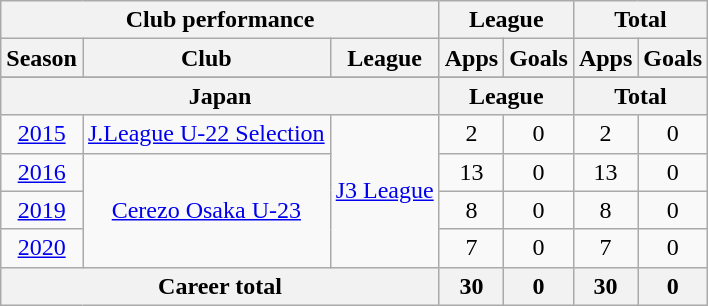<table class="wikitable" style="text-align:center">
<tr>
<th colspan=3>Club performance</th>
<th colspan=2>League</th>
<th colspan=2>Total</th>
</tr>
<tr>
<th>Season</th>
<th>Club</th>
<th>League</th>
<th>Apps</th>
<th>Goals</th>
<th>Apps</th>
<th>Goals</th>
</tr>
<tr>
</tr>
<tr>
<th colspan=3>Japan</th>
<th colspan=2>League</th>
<th colspan=2>Total</th>
</tr>
<tr>
<td><a href='#'>2015</a></td>
<td><a href='#'>J.League U-22 Selection</a></td>
<td rowspan="4"><a href='#'>J3 League</a></td>
<td>2</td>
<td>0</td>
<td>2</td>
<td>0</td>
</tr>
<tr>
<td><a href='#'>2016</a></td>
<td rowspan="3"><a href='#'>Cerezo Osaka U-23</a></td>
<td>13</td>
<td>0</td>
<td>13</td>
<td>0</td>
</tr>
<tr>
<td><a href='#'>2019</a></td>
<td>8</td>
<td>0</td>
<td>8</td>
<td>0</td>
</tr>
<tr>
<td><a href='#'>2020</a></td>
<td>7</td>
<td>0</td>
<td>7</td>
<td>0</td>
</tr>
<tr>
<th colspan=3>Career total</th>
<th>30</th>
<th>0</th>
<th>30</th>
<th>0</th>
</tr>
</table>
